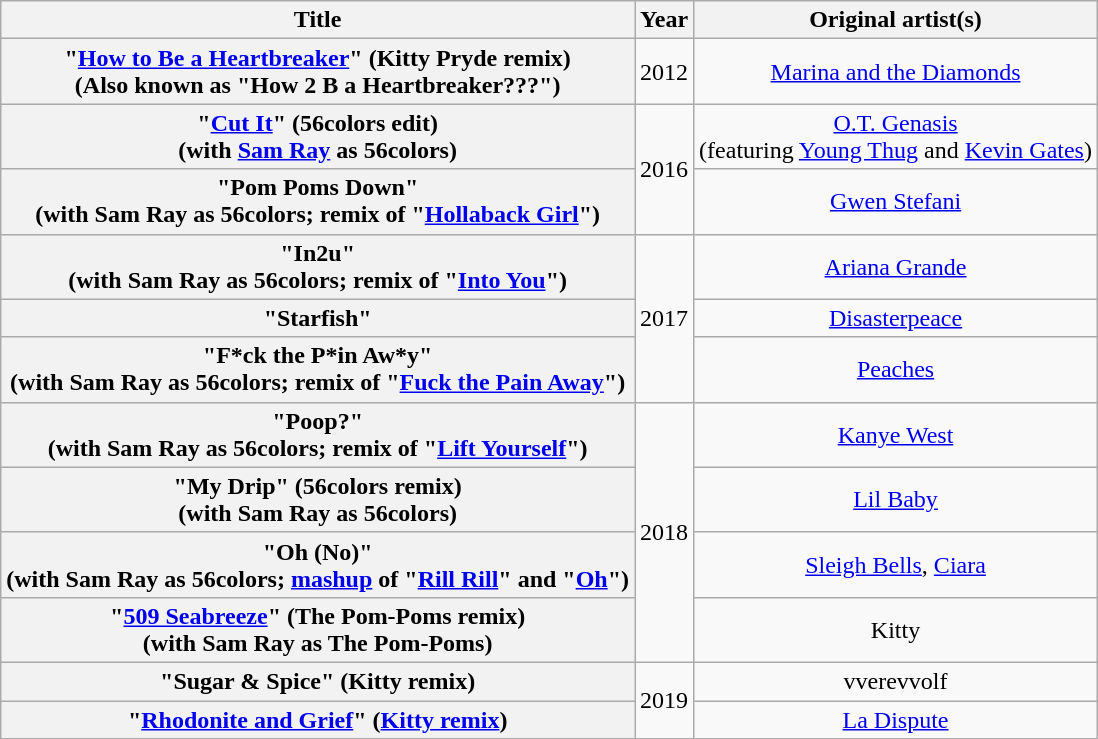<table class="wikitable plainrowheaders" style="text-align:center">
<tr>
<th scope="col">Title</th>
<th scope="col">Year</th>
<th scope="col">Original artist(s)</th>
</tr>
<tr>
<th scope="row">"<a href='#'>How to Be a Heartbreaker</a>" <span>(Kitty Pryde remix)</span><br><span>(Also known as "How 2 B a Heartbreaker???")</span></th>
<td>2012</td>
<td><a href='#'>Marina and the Diamonds</a></td>
</tr>
<tr>
<th scope="row">"<a href='#'>Cut It</a>" <span>(56colors edit)</span><br><span>(with <a href='#'>Sam Ray</a> as 56colors)</span></th>
<td rowspan="2">2016</td>
<td><a href='#'>O.T. Genasis</a><br><span>(featuring <a href='#'>Young Thug</a> and <a href='#'>Kevin Gates</a>)</span></td>
</tr>
<tr>
<th scope="row">"Pom Poms Down"<br><span>(with Sam Ray as 56colors; remix of "<a href='#'>Hollaback Girl</a>")</span></th>
<td><a href='#'>Gwen Stefani</a></td>
</tr>
<tr>
<th scope="row">"In2u"<br><span>(with Sam Ray as 56colors; remix of "<a href='#'>Into You</a>")</span></th>
<td rowspan="3">2017</td>
<td><a href='#'>Ariana Grande</a></td>
</tr>
<tr>
<th scope="row">"Starfish"</th>
<td><a href='#'>Disasterpeace</a></td>
</tr>
<tr>
<th scope="row">"F*ck the P*in Aw*y"<br><span>(with Sam Ray as 56colors; remix of "<a href='#'>Fuck the Pain Away</a>")</span></th>
<td><a href='#'>Peaches</a></td>
</tr>
<tr>
<th scope="row">"Poop?"<br><span>(with Sam Ray as 56colors; remix of "<a href='#'>Lift Yourself</a>")</span></th>
<td rowspan="4">2018</td>
<td><a href='#'>Kanye West</a></td>
</tr>
<tr>
<th scope="row">"My Drip" <span>(56colors remix)</span><br><span>(with Sam Ray as 56colors)</span></th>
<td><a href='#'>Lil Baby</a></td>
</tr>
<tr>
<th scope="row">"Oh (No)"<br><span>(with Sam Ray as 56colors; <a href='#'>mashup</a> of "<a href='#'>Rill Rill</a>" and "<a href='#'>Oh</a>")</span></th>
<td><a href='#'>Sleigh Bells</a>, <a href='#'>Ciara</a></td>
</tr>
<tr>
<th scope="row">"<a href='#'>509 Seabreeze</a>" <span>(The Pom-Poms remix)</span><br><span>(with Sam Ray as The Pom-Poms)</span></th>
<td>Kitty</td>
</tr>
<tr>
<th scope="row">"Sugar & Spice" <span>(Kitty remix)</span></th>
<td rowspan="2">2019</td>
<td>vverevvolf</td>
</tr>
<tr>
<th scope="row">"<a href='#'>Rhodonite and Grief</a>" <span>(<a href='#'>Kitty remix</a>)</span></th>
<td><a href='#'>La Dispute</a></td>
</tr>
</table>
